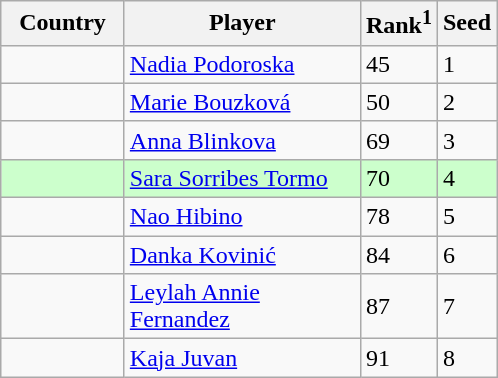<table class="sortable wikitable nowrap">
<tr>
<th width="75">Country</th>
<th width="150">Player</th>
<th>Rank<sup>1</sup></th>
<th>Seed</th>
</tr>
<tr>
<td></td>
<td><a href='#'>Nadia Podoroska</a></td>
<td>45</td>
<td>1</td>
</tr>
<tr>
<td></td>
<td><a href='#'>Marie Bouzková</a></td>
<td>50</td>
<td>2</td>
</tr>
<tr>
<td></td>
<td><a href='#'>Anna Blinkova</a></td>
<td>69</td>
<td>3</td>
</tr>
<tr style="background:#cfc;">
<td></td>
<td><a href='#'>Sara Sorribes Tormo</a></td>
<td>70</td>
<td>4</td>
</tr>
<tr>
<td></td>
<td><a href='#'>Nao Hibino</a></td>
<td>78</td>
<td>5</td>
</tr>
<tr>
<td></td>
<td><a href='#'>Danka Kovinić</a></td>
<td>84</td>
<td>6</td>
</tr>
<tr>
<td></td>
<td><a href='#'>Leylah Annie Fernandez</a></td>
<td>87</td>
<td>7</td>
</tr>
<tr>
<td></td>
<td><a href='#'>Kaja Juvan</a></td>
<td>91</td>
<td>8</td>
</tr>
</table>
